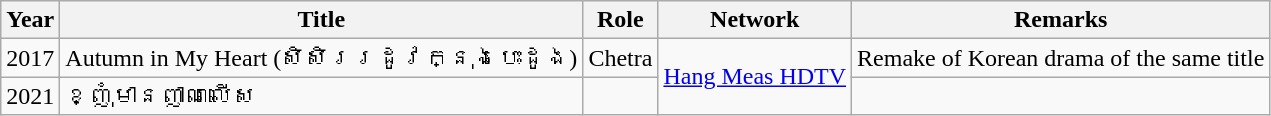<table class="wikitable">
<tr>
<th>Year</th>
<th>Title</th>
<th><strong>Role</strong></th>
<th>Network</th>
<th>Remarks</th>
</tr>
<tr>
<td>2017</td>
<td>Autumn in My Heart (សិសិររដូវក្នុងបេះដូង)</td>
<td>Chetra</td>
<td rowspan="2"><a href='#'>Hang Meas HDTV</a></td>
<td>Remake of Korean drama of the same title</td>
</tr>
<tr>
<td>2021</td>
<td>ខ្ញុំមានញាណលើស</td>
<td></td>
<td></td>
</tr>
</table>
